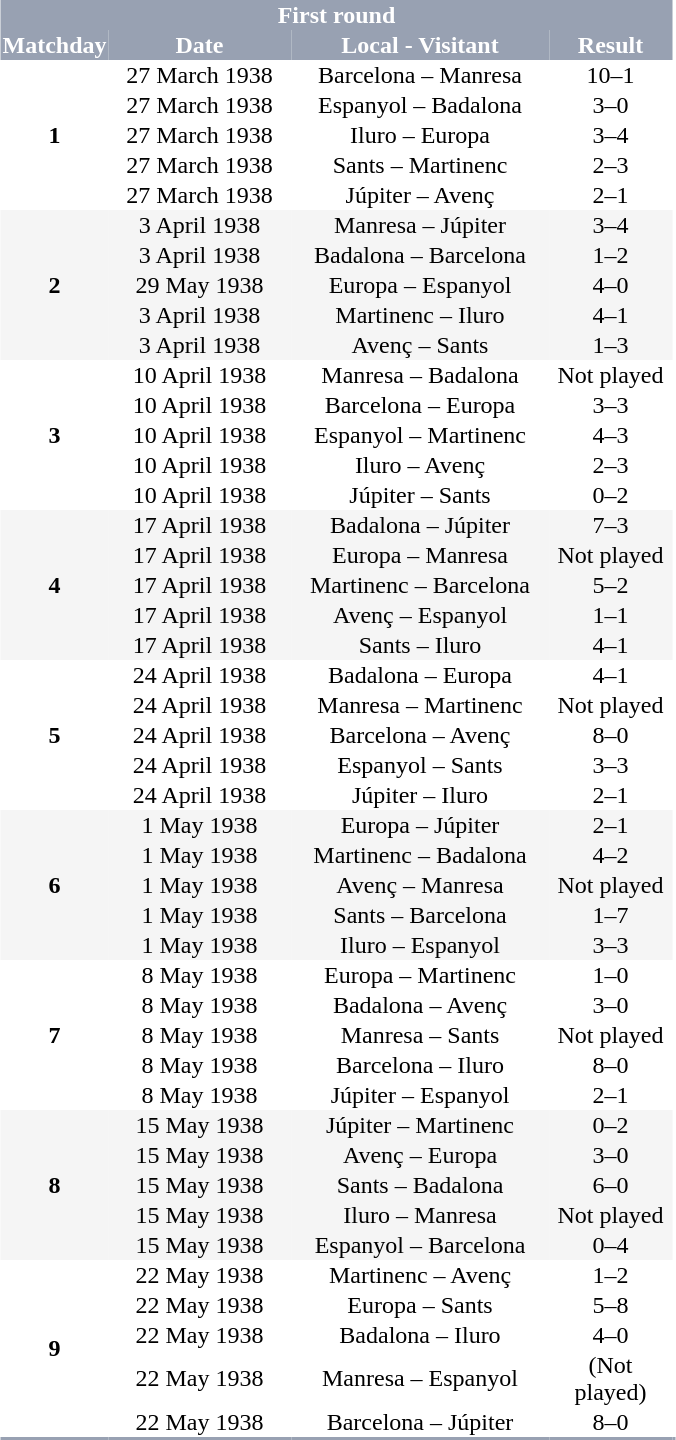<table align=center cellspacing=0>
<tr align=center bgcolor=#98A1B2 style="color:#FFFFFF">
<th colspan=4>First round</th>
</tr>
<tr align=center bgcolor=#98A1B2 style="color:#FFFFFF">
<th width=60px>Matchday</th>
<th width=120px>Date</th>
<th width=170px>Local - Visitant</th>
<th width=80px>Result</th>
</tr>
<tr align=center>
<td rowspan=5><strong>1</strong></td>
<td>27 March 1938</td>
<td>Barcelona – Manresa</td>
<td>10–1</td>
</tr>
<tr align=center>
<td>27 March 1938</td>
<td>Espanyol – Badalona</td>
<td>3–0</td>
</tr>
<tr align=center>
<td>27 March 1938</td>
<td>Iluro – Europa</td>
<td>3–4</td>
</tr>
<tr align=center>
<td>27 March 1938</td>
<td>Sants – Martinenc</td>
<td>2–3</td>
</tr>
<tr align=center>
<td>27 March 1938</td>
<td>Júpiter – Avenç</td>
<td>2–1</td>
</tr>
<tr align=center style="background:#F5F5F5">
<td rowspan=5><strong>2</strong></td>
<td>3 April 1938</td>
<td>Manresa – Júpiter</td>
<td>3–4</td>
</tr>
<tr align=center style="background:#F5F5F5">
<td>3 April 1938</td>
<td>Badalona – Barcelona</td>
<td>1–2</td>
</tr>
<tr align=center style="background:#F5F5F5">
<td>29 May 1938</td>
<td>Europa – Espanyol</td>
<td>4–0 </td>
</tr>
<tr align=center style="background:#F5F5F5">
<td>3 April 1938</td>
<td>Martinenc – Iluro</td>
<td>4–1</td>
</tr>
<tr align=center style="background:#F5F5F5">
<td>3 April 1938</td>
<td>Avenç – Sants</td>
<td>1–3</td>
</tr>
<tr align=center>
<td rowspan=5><strong>3</strong></td>
<td>10 April 1938</td>
<td>Manresa – Badalona</td>
<td>Not played</td>
</tr>
<tr align=center>
<td>10 April 1938</td>
<td>Barcelona – Europa</td>
<td>3–3</td>
</tr>
<tr align=center>
<td>10 April 1938</td>
<td>Espanyol – Martinenc</td>
<td>4–3</td>
</tr>
<tr align=center>
<td>10 April 1938</td>
<td>Iluro – Avenç</td>
<td>2–3</td>
</tr>
<tr align=center>
<td>10 April 1938</td>
<td>Júpiter – Sants</td>
<td>0–2</td>
</tr>
<tr align=center style="background:#F5F5F5">
<td rowspan=5><strong>4</strong></td>
<td>17 April 1938</td>
<td>Badalona – Júpiter</td>
<td>7–3</td>
</tr>
<tr align=center style="background:#F5F5F5">
<td>17 April 1938</td>
<td>Europa – Manresa</td>
<td>Not played</td>
</tr>
<tr align=center style="background:#F5F5F5">
<td>17 April 1938</td>
<td>Martinenc – Barcelona</td>
<td>5–2</td>
</tr>
<tr align=center style="background:#F5F5F5">
<td>17 April 1938</td>
<td>Avenç – Espanyol</td>
<td>1–1</td>
</tr>
<tr align=center style="background:#F5F5F5">
<td>17 April 1938</td>
<td>Sants – Iluro</td>
<td>4–1</td>
</tr>
<tr align=center>
<td rowspan=5><strong>5</strong></td>
<td>24 April 1938</td>
<td>Badalona – Europa</td>
<td>4–1</td>
</tr>
<tr align=center>
<td>24 April 1938</td>
<td>Manresa – Martinenc</td>
<td>Not played</td>
</tr>
<tr align=center>
<td>24 April 1938</td>
<td>Barcelona – Avenç</td>
<td>8–0</td>
</tr>
<tr align=center>
<td>24 April 1938</td>
<td>Espanyol – Sants</td>
<td>3–3</td>
</tr>
<tr align=center>
<td>24 April 1938</td>
<td>Júpiter – Iluro</td>
<td>2–1</td>
</tr>
<tr align=center style="background:#F5F5F5">
<td rowspan=5><strong>6</strong></td>
<td>1 May 1938</td>
<td>Europa – Júpiter</td>
<td>2–1</td>
</tr>
<tr align=center style="background:#F5F5F5">
<td>1 May 1938</td>
<td>Martinenc – Badalona</td>
<td>4–2</td>
</tr>
<tr align=center style="background:#F5F5F5">
<td>1 May 1938</td>
<td>Avenç – Manresa</td>
<td>Not played</td>
</tr>
<tr align=center style="background:#F5F5F5">
<td>1 May 1938</td>
<td>Sants – Barcelona</td>
<td>1–7</td>
</tr>
<tr align=center style="background:#F5F5F5">
<td>1 May 1938</td>
<td>Iluro – Espanyol</td>
<td>3–3</td>
</tr>
<tr align=center>
<td rowspan=5><strong>7</strong></td>
<td>8 May 1938</td>
<td>Europa – Martinenc</td>
<td>1–0</td>
</tr>
<tr align=center>
<td>8 May 1938</td>
<td>Badalona – Avenç</td>
<td>3–0</td>
</tr>
<tr align=center>
<td>8 May 1938</td>
<td>Manresa – Sants</td>
<td>Not played</td>
</tr>
<tr align=center>
<td>8 May 1938</td>
<td>Barcelona – Iluro</td>
<td>8–0</td>
</tr>
<tr align=center>
<td>8 May 1938</td>
<td>Júpiter – Espanyol</td>
<td>2–1</td>
</tr>
<tr align=center style="background:#F5F5F5">
<td rowspan=5><strong>8</strong></td>
<td>15 May 1938</td>
<td>Júpiter – Martinenc</td>
<td>0–2</td>
</tr>
<tr align=center style="background:#F5F5F5">
<td>15 May 1938</td>
<td>Avenç – Europa</td>
<td>3–0</td>
</tr>
<tr align=center style="background:#F5F5F5">
<td>15 May 1938</td>
<td>Sants – Badalona</td>
<td>6–0</td>
</tr>
<tr align=center style="background:#F5F5F5">
<td>15 May 1938</td>
<td>Iluro – Manresa</td>
<td>Not played</td>
</tr>
<tr align=center style="background:#F5F5F5">
<td>15 May 1938</td>
<td>Espanyol – Barcelona</td>
<td>0–4</td>
</tr>
<tr align=center>
<td rowspan=5><strong>9</strong></td>
<td>22 May 1938</td>
<td>Martinenc – Avenç</td>
<td>1–2</td>
</tr>
<tr align=center>
<td>22 May 1938</td>
<td>Europa – Sants</td>
<td>5–8</td>
</tr>
<tr align=center>
<td>22 May 1938</td>
<td>Badalona – Iluro</td>
<td>4–0</td>
</tr>
<tr align=center>
<td>22 May 1938</td>
<td>Manresa – Espanyol</td>
<td>(Not played)</td>
</tr>
<tr align=center>
<td>22 May 1938</td>
<td>Barcelona – Júpiter</td>
<td>8–0</td>
</tr>
<tr style="background:#98A1B2;">
<td></td>
<td></td>
<td></td>
<td></td>
<td></td>
</tr>
</table>
